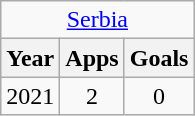<table class="wikitable" style="text-align:center">
<tr>
<td colspan=3><a href='#'>Serbia</a></td>
</tr>
<tr>
<th>Year</th>
<th>Apps</th>
<th>Goals</th>
</tr>
<tr>
<td>2021</td>
<td>2</td>
<td>0</td>
</tr>
</table>
